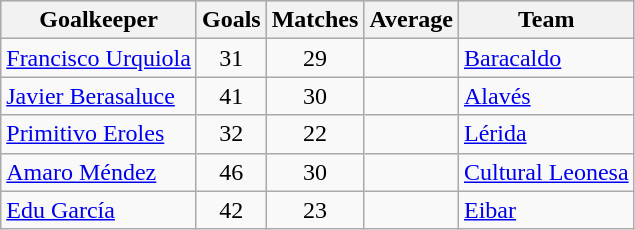<table class="wikitable sortable" class="wikitable">
<tr style="background:#ccc; text-align:center;">
<th>Goalkeeper</th>
<th>Goals</th>
<th>Matches</th>
<th>Average</th>
<th>Team</th>
</tr>
<tr>
<td> <a href='#'>Francisco Urquiola</a></td>
<td style="text-align:center;">31</td>
<td style="text-align:center;">29</td>
<td style="text-align:center;"></td>
<td><a href='#'>Baracaldo</a></td>
</tr>
<tr>
<td> <a href='#'>Javier Berasaluce</a></td>
<td style="text-align:center;">41</td>
<td style="text-align:center;">30</td>
<td style="text-align:center;"></td>
<td><a href='#'>Alavés</a></td>
</tr>
<tr>
<td> <a href='#'>Primitivo Eroles</a></td>
<td style="text-align:center;">32</td>
<td style="text-align:center;">22</td>
<td style="text-align:center;"></td>
<td><a href='#'>Lérida</a></td>
</tr>
<tr>
<td> <a href='#'>Amaro Méndez</a></td>
<td style="text-align:center;">46</td>
<td style="text-align:center;">30</td>
<td style="text-align:center;"></td>
<td><a href='#'>Cultural Leonesa</a></td>
</tr>
<tr>
<td> <a href='#'>Edu García</a></td>
<td style="text-align:center;">42</td>
<td style="text-align:center;">23</td>
<td style="text-align:center;"></td>
<td><a href='#'>Eibar</a></td>
</tr>
</table>
